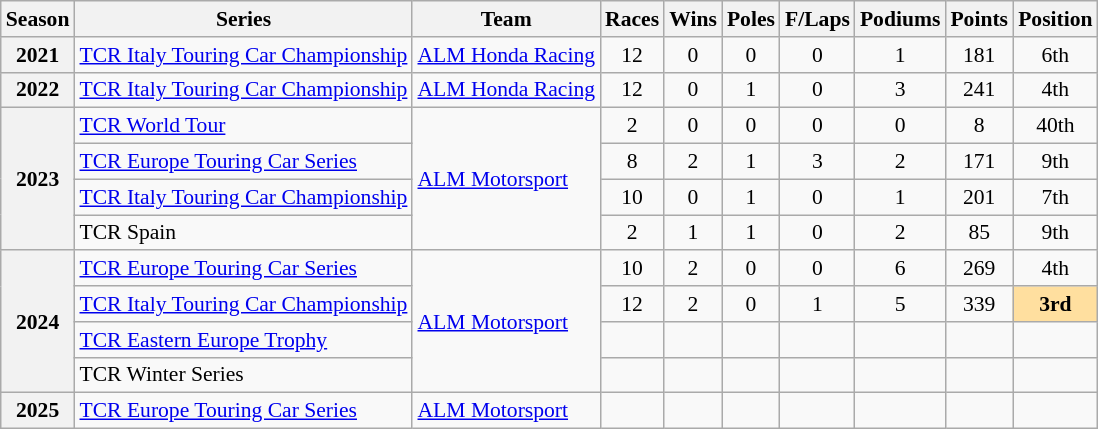<table class="wikitable" style="font-size: 90%; text-align:center">
<tr>
<th>Season</th>
<th>Series</th>
<th>Team</th>
<th>Races</th>
<th>Wins</th>
<th>Poles</th>
<th>F/Laps</th>
<th>Podiums</th>
<th>Points</th>
<th>Position</th>
</tr>
<tr>
<th>2021</th>
<td align=left><a href='#'>TCR Italy Touring Car Championship</a></td>
<td align=left><a href='#'>ALM Honda Racing</a></td>
<td>12</td>
<td>0</td>
<td>0</td>
<td>0</td>
<td>1</td>
<td>181</td>
<td>6th</td>
</tr>
<tr>
<th>2022</th>
<td align=left><a href='#'>TCR Italy Touring Car Championship</a></td>
<td align=left><a href='#'>ALM Honda Racing</a></td>
<td>12</td>
<td>0</td>
<td>1</td>
<td>0</td>
<td>3</td>
<td>241</td>
<td>4th</td>
</tr>
<tr>
<th rowspan="4">2023</th>
<td align=left><a href='#'>TCR World Tour</a></td>
<td rowspan="4" align=left><a href='#'>ALM Motorsport</a></td>
<td>2</td>
<td>0</td>
<td>0</td>
<td>0</td>
<td>0</td>
<td>8</td>
<td>40th</td>
</tr>
<tr>
<td align=left><a href='#'>TCR Europe Touring Car Series</a></td>
<td>8</td>
<td>2</td>
<td>1</td>
<td>3</td>
<td>2</td>
<td>171</td>
<td>9th</td>
</tr>
<tr>
<td align=left><a href='#'>TCR Italy Touring Car Championship</a></td>
<td>10</td>
<td>0</td>
<td>1</td>
<td>0</td>
<td>1</td>
<td>201</td>
<td>7th</td>
</tr>
<tr>
<td align=left>TCR Spain</td>
<td>2</td>
<td>1</td>
<td>1</td>
<td>0</td>
<td>2</td>
<td>85</td>
<td>9th</td>
</tr>
<tr>
<th rowspan="4">2024</th>
<td align=left><a href='#'>TCR Europe Touring Car Series</a></td>
<td rowspan="4" align=left><a href='#'>ALM Motorsport</a></td>
<td>10</td>
<td>2</td>
<td>0</td>
<td>0</td>
<td>6</td>
<td>269</td>
<td>4th</td>
</tr>
<tr>
<td align=left><a href='#'>TCR Italy Touring Car Championship</a></td>
<td>12</td>
<td>2</td>
<td>0</td>
<td>1</td>
<td>5</td>
<td>339</td>
<td style="background:#FFDF9F;"><strong>3rd</strong></td>
</tr>
<tr>
<td align=left><a href='#'>TCR Eastern Europe Trophy</a></td>
<td></td>
<td></td>
<td></td>
<td></td>
<td></td>
<td></td>
<td></td>
</tr>
<tr>
<td align=left>TCR Winter Series</td>
<td></td>
<td></td>
<td></td>
<td></td>
<td></td>
<td></td>
<td></td>
</tr>
<tr>
<th>2025</th>
<td align=left><a href='#'>TCR Europe Touring Car Series</a></td>
<td align=left><a href='#'>ALM Motorsport</a></td>
<td></td>
<td></td>
<td></td>
<td></td>
<td></td>
<td></td>
<td></td>
</tr>
</table>
